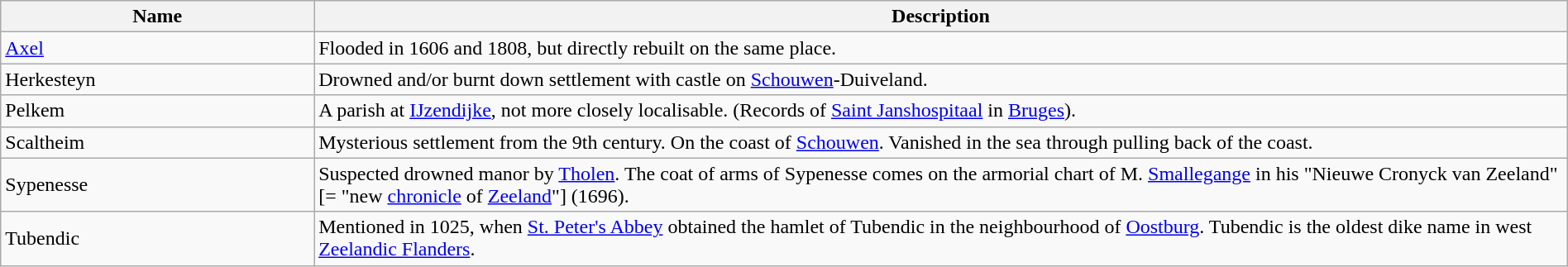<table class="wikitable" width="100%">
<tr>
<th width=20%>Name</th>
<th width=80%>Description</th>
</tr>
<tr>
<td><a href='#'>Axel</a></td>
<td>Flooded in 1606 and 1808, but directly rebuilt on the same place.</td>
</tr>
<tr>
<td>Herkesteyn</td>
<td>Drowned and/or burnt down settlement with castle on <a href='#'>Schouwen</a>-Duiveland.</td>
</tr>
<tr>
<td>Pelkem</td>
<td>A parish at <a href='#'>IJzendijke</a>, not more closely localisable. (Records of <a href='#'>Saint Janshospitaal</a> in <a href='#'>Bruges</a>).</td>
</tr>
<tr>
<td>Scaltheim</td>
<td>Mysterious settlement from the 9th century. On the coast of <a href='#'>Schouwen</a>. Vanished in the sea through pulling back of the coast.</td>
</tr>
<tr>
<td>Sypenesse</td>
<td>Suspected drowned manor by <a href='#'>Tholen</a>. The coat of arms of Sypenesse comes on the armorial chart of M. <a href='#'>Smallegange</a> in his "Nieuwe Cronyck van Zeeland" [= "new <a href='#'>chronicle</a> of <a href='#'>Zeeland</a>"] (1696).</td>
</tr>
<tr>
<td>Tubendic</td>
<td>Mentioned in 1025, when <a href='#'>St. Peter's Abbey</a> obtained the hamlet of Tubendic in the neighbourhood of <a href='#'>Oostburg</a>. Tubendic is the oldest dike name in west <a href='#'>Zeelandic Flanders</a>.</td>
</tr>
</table>
